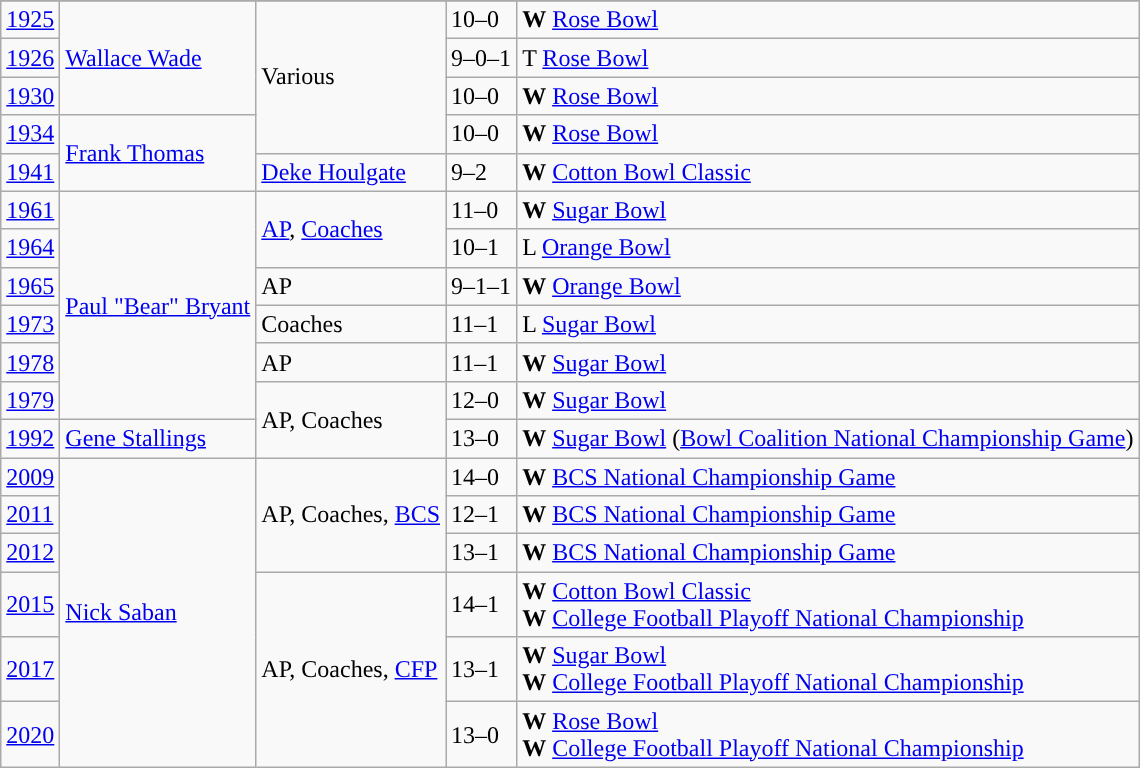<table class="wikitable">
<tr>
</tr>
<tr>
<td><a href='#'>1925</a></td>
<td rowspan="3"><a href='#'>Wallace Wade</a></td>
<td rowspan="4">Various</td>
<td>10–0</td>
<td><strong>W</strong> <a href='#'>Rose Bowl</a></td>
</tr>
<tr>
<td><a href='#'>1926</a></td>
<td>9–0–1</td>
<td>T <a href='#'>Rose Bowl</a></td>
</tr>
<tr>
<td><a href='#'>1930</a></td>
<td>10–0</td>
<td><strong>W</strong> <a href='#'>Rose Bowl</a></td>
</tr>
<tr>
<td><a href='#'>1934</a></td>
<td rowspan="2"><a href='#'>Frank Thomas</a></td>
<td>10–0</td>
<td><strong>W</strong> <a href='#'>Rose Bowl</a></td>
</tr>
<tr>
<td><a href='#'>1941</a></td>
<td><a href='#'>Deke Houlgate</a></td>
<td>9–2</td>
<td><strong>W</strong> <a href='#'>Cotton Bowl Classic</a></td>
</tr>
<tr>
<td><a href='#'>1961</a></td>
<td rowspan="6"><a href='#'>Paul "Bear" Bryant</a></td>
<td rowspan="2"><a href='#'>AP</a>, <a href='#'>Coaches</a></td>
<td>11–0</td>
<td><strong>W</strong> <a href='#'>Sugar Bowl</a></td>
</tr>
<tr>
<td><a href='#'>1964</a></td>
<td>10–1</td>
<td>L <a href='#'>Orange Bowl</a></td>
</tr>
<tr>
<td><a href='#'>1965</a></td>
<td>AP</td>
<td>9–1–1</td>
<td><strong>W</strong> <a href='#'>Orange Bowl</a></td>
</tr>
<tr>
<td><a href='#'>1973</a></td>
<td>Coaches</td>
<td>11–1</td>
<td>L <a href='#'>Sugar Bowl</a></td>
</tr>
<tr>
<td><a href='#'>1978</a></td>
<td>AP</td>
<td>11–1</td>
<td><strong>W</strong> <a href='#'>Sugar Bowl</a></td>
</tr>
<tr>
<td><a href='#'>1979</a></td>
<td rowspan="2">AP, Coaches</td>
<td>12–0</td>
<td><strong>W</strong> <a href='#'>Sugar Bowl</a></td>
</tr>
<tr>
<td><a href='#'>1992</a></td>
<td><a href='#'>Gene Stallings</a></td>
<td>13–0</td>
<td><strong>W</strong> <a href='#'>Sugar Bowl</a> (<a href='#'>Bowl Coalition National Championship Game</a>)</td>
</tr>
<tr>
<td><a href='#'>2009</a></td>
<td rowspan="6"><a href='#'>Nick Saban</a></td>
<td rowspan="3">AP, Coaches, <a href='#'>BCS</a></td>
<td>14–0</td>
<td><strong>W</strong> <a href='#'>BCS National Championship Game</a></td>
</tr>
<tr>
<td><a href='#'>2011</a></td>
<td>12–1</td>
<td><strong>W</strong> <a href='#'>BCS National Championship Game</a></td>
</tr>
<tr>
<td><a href='#'>2012</a></td>
<td>13–1</td>
<td><strong>W</strong> <a href='#'>BCS National Championship Game</a></td>
</tr>
<tr>
<td><a href='#'>2015</a></td>
<td rowspan="3">AP, Coaches, <a href='#'>CFP</a></td>
<td>14–1</td>
<td><strong>W</strong> <a href='#'>Cotton Bowl Classic</a> <br><strong>W</strong> <a href='#'>College Football Playoff National Championship</a></td>
</tr>
<tr>
<td><a href='#'>2017</a></td>
<td>13–1</td>
<td><strong>W</strong> <a href='#'>Sugar Bowl</a> <br><strong>W</strong> <a href='#'>College Football Playoff National Championship</a></td>
</tr>
<tr>
<td><a href='#'>2020</a></td>
<td>13–0</td>
<td><strong>W</strong> <a href='#'>Rose Bowl</a> <br><strong>W</strong> <a href='#'>College Football Playoff National Championship</a></td>
</tr>
</table>
